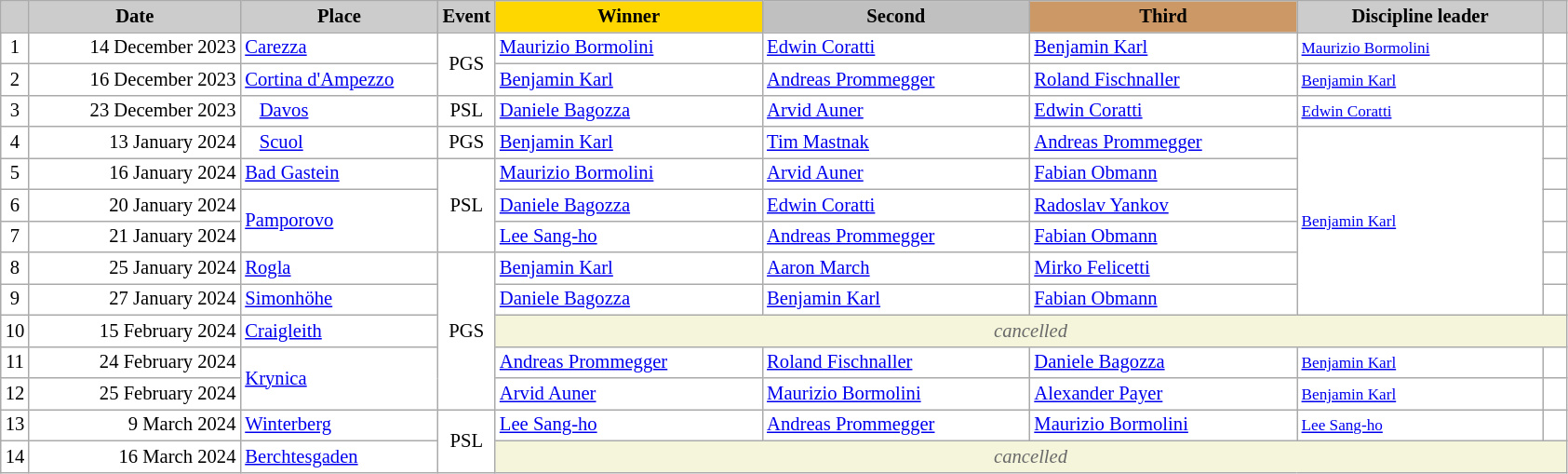<table class="wikitable plainrowheaders" style="background:#fff; font-size:86%; line-height:16px; border:grey solid 1px; border-collapse:collapse;">
<tr>
<th scope="col" style="background:#ccc; width=10 px;"></th>
<th scope="col" style="background:#ccc; width:145px;">Date</th>
<th scope="col" style="background:#ccc; width:135px;">Place</th>
<th scope="col" style="background:#ccc; width:30px;">Event</th>
<th scope="col" style="background:gold; width:185px;">Winner</th>
<th scope="col" style="background:silver; width:185px;">Second</th>
<th scope="col" style="background:#c96; width:185px;">Third</th>
<th scope="col" style="background:#ccc; width:170px;">Discipline leader</th>
<th scope="col" style="background:#ccc; width:10px;"></th>
</tr>
<tr>
<td align="center">1</td>
<td align="right">14 December 2023</td>
<td> <a href='#'>Carezza</a></td>
<td rowspan=2 align="center">PGS</td>
<td> <a href='#'>Maurizio Bormolini</a></td>
<td> <a href='#'>Edwin Coratti</a></td>
<td> <a href='#'>Benjamin Karl</a></td>
<td><small> <a href='#'>Maurizio Bormolini</a></small></td>
<td></td>
</tr>
<tr>
<td align="center">2</td>
<td align="right">16 December 2023</td>
<td> <a href='#'>Cortina d'Ampezzo</a></td>
<td> <a href='#'>Benjamin Karl</a></td>
<td> <a href='#'>Andreas Prommegger</a></td>
<td> <a href='#'>Roland Fischnaller</a></td>
<td><small> <a href='#'>Benjamin Karl</a></small></td>
<td></td>
</tr>
<tr>
<td align="center">3</td>
<td align="right">23 December 2023</td>
<td>   <a href='#'>Davos</a></td>
<td align="center">PSL</td>
<td> <a href='#'>Daniele Bagozza</a></td>
<td> <a href='#'>Arvid Auner</a></td>
<td> <a href='#'>Edwin Coratti</a></td>
<td><small> <a href='#'>Edwin Coratti</a></small></td>
<td></td>
</tr>
<tr>
<td align="center">4</td>
<td align="right">13 January 2024</td>
<td>   <a href='#'>Scuol</a></td>
<td align="center">PGS</td>
<td> <a href='#'>Benjamin Karl</a></td>
<td> <a href='#'>Tim Mastnak</a></td>
<td> <a href='#'>Andreas Prommegger</a></td>
<td rowspan=6><small> <a href='#'>Benjamin Karl</a></small></td>
<td></td>
</tr>
<tr>
<td align="center">5</td>
<td align="right">16 January 2024</td>
<td> <a href='#'>Bad Gastein</a></td>
<td rowspan=3 align="center">PSL</td>
<td> <a href='#'>Maurizio Bormolini</a></td>
<td> <a href='#'>Arvid Auner</a></td>
<td> <a href='#'>Fabian Obmann</a></td>
<td></td>
</tr>
<tr>
<td align="center">6</td>
<td align="right">20 January 2024</td>
<td rowspan=2> <a href='#'>Pamporovo</a></td>
<td> <a href='#'>Daniele Bagozza</a></td>
<td> <a href='#'>Edwin Coratti</a></td>
<td> <a href='#'>Radoslav Yankov</a></td>
<td></td>
</tr>
<tr>
<td align="center">7</td>
<td align="right">21 January 2024</td>
<td> <a href='#'>Lee Sang-ho</a></td>
<td> <a href='#'>Andreas Prommegger</a></td>
<td> <a href='#'>Fabian Obmann</a></td>
<td></td>
</tr>
<tr>
<td align="center">8</td>
<td align="right">25 January 2024</td>
<td> <a href='#'>Rogla</a></td>
<td rowspan=5 align="center">PGS</td>
<td> <a href='#'>Benjamin Karl</a></td>
<td> <a href='#'>Aaron March</a></td>
<td> <a href='#'>Mirko Felicetti</a></td>
<td></td>
</tr>
<tr>
<td align="center">9</td>
<td align="right">27 January 2024</td>
<td> <a href='#'>Simonhöhe</a></td>
<td> <a href='#'>Daniele Bagozza</a></td>
<td> <a href='#'>Benjamin Karl</a></td>
<td> <a href='#'>Fabian Obmann</a></td>
<td></td>
</tr>
<tr>
<td align="center">10</td>
<td align="right">15 February 2024</td>
<td> <a href='#'>Craigleith</a></td>
<td colspan=5 align=center bgcolor="F5F5DC" style=color:#696969><em>cancelled</em></td>
</tr>
<tr>
<td align="center">11</td>
<td align="right">24 February 2024</td>
<td rowspan=2> <a href='#'>Krynica</a></td>
<td> <a href='#'>Andreas Prommegger</a></td>
<td> <a href='#'>Roland Fischnaller</a></td>
<td> <a href='#'>Daniele Bagozza</a></td>
<td><small> <a href='#'>Benjamin Karl</a></small></td>
<td></td>
</tr>
<tr>
<td align="center">12</td>
<td align="right">25 February 2024</td>
<td> <a href='#'>Arvid Auner</a></td>
<td> <a href='#'>Maurizio Bormolini</a></td>
<td> <a href='#'>Alexander Payer</a></td>
<td><small> <a href='#'>Benjamin Karl</a></small></td>
<td></td>
</tr>
<tr>
<td align="center">13</td>
<td align="right">9 March 2024</td>
<td> <a href='#'>Winterberg</a></td>
<td rowspan=2 align="center">PSL</td>
<td> <a href='#'>Lee Sang-ho</a></td>
<td> <a href='#'>Andreas Prommegger</a></td>
<td> <a href='#'>Maurizio Bormolini</a></td>
<td><small> <a href='#'>Lee Sang-ho</a></small></td>
<td></td>
</tr>
<tr>
<td align="center">14</td>
<td align="right">16 March 2024</td>
<td> <a href='#'>Berchtesgaden</a></td>
<td colspan=5 align=center bgcolor="F5F5DC" style=color:#696969><em>cancelled</em></td>
</tr>
</table>
